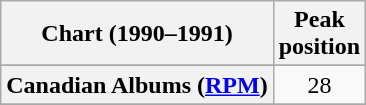<table class="wikitable sortable plainrowheaders" style="text-align:center">
<tr>
<th>Chart (1990–1991)</th>
<th>Peak<br>position</th>
</tr>
<tr>
</tr>
<tr>
</tr>
<tr>
<th scope="row">Canadian Albums (<a href='#'>RPM</a>)</th>
<td>28</td>
</tr>
<tr>
</tr>
<tr>
</tr>
<tr>
</tr>
<tr>
</tr>
<tr>
</tr>
<tr>
</tr>
</table>
